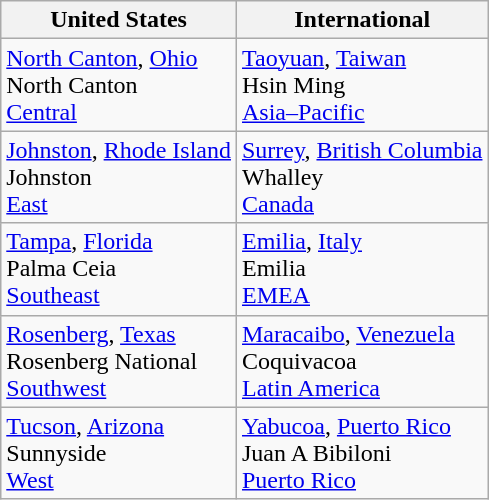<table class="wikitable">
<tr>
<th>United States</th>
<th>International</th>
</tr>
<tr>
<td> <a href='#'>North Canton</a>, <a href='#'>Ohio</a><br> North Canton <br><a href='#'>Central</a></td>
<td> <a href='#'>Taoyuan</a>, <a href='#'>Taiwan</a><br> Hsin Ming <br><a href='#'>Asia–Pacific</a></td>
</tr>
<tr>
<td> <a href='#'>Johnston</a>, <a href='#'>Rhode Island</a><br> Johnston <br><a href='#'>East</a></td>
<td> <a href='#'>Surrey</a>, <a href='#'>British Columbia</a><br> Whalley <br><a href='#'>Canada</a></td>
</tr>
<tr>
<td> <a href='#'>Tampa</a>, <a href='#'>Florida</a><br> Palma Ceia <br><a href='#'>Southeast</a></td>
<td> <a href='#'>Emilia</a>, <a href='#'>Italy</a><br> Emilia <br><a href='#'>EMEA</a></td>
</tr>
<tr>
<td> <a href='#'>Rosenberg</a>, <a href='#'>Texas</a><br> Rosenberg National <br><a href='#'>Southwest</a></td>
<td> <a href='#'>Maracaibo</a>, <a href='#'>Venezuela</a><br> Coquivacoa <br><a href='#'>Latin America</a></td>
</tr>
<tr>
<td> <a href='#'>Tucson</a>, <a href='#'>Arizona</a><br> Sunnyside<br><a href='#'>West</a></td>
<td> <a href='#'>Yabucoa</a>, <a href='#'>Puerto Rico</a><br> Juan A Bibiloni <br><a href='#'>Puerto Rico</a></td>
</tr>
</table>
